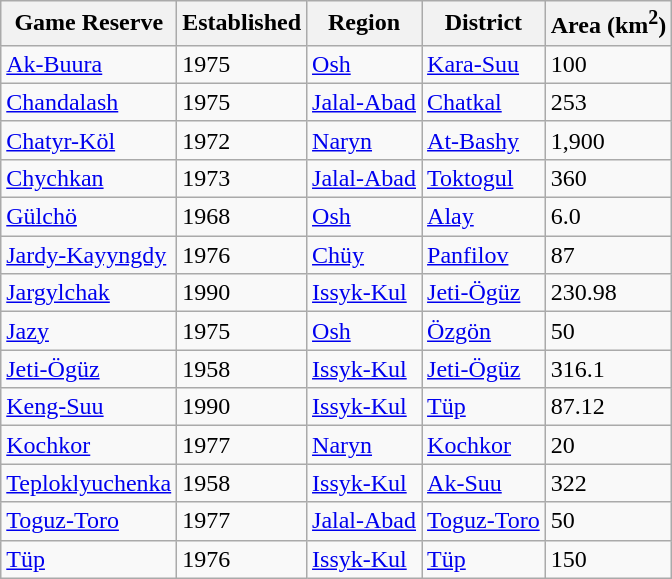<table class="wikitable sortable">
<tr>
<th>Game Reserve</th>
<th>Established</th>
<th>Region</th>
<th>District</th>
<th>Area (km<sup>2</sup>)</th>
</tr>
<tr>
<td><a href='#'>Ak-Buura</a></td>
<td>1975</td>
<td><a href='#'>Osh</a></td>
<td><a href='#'>Kara-Suu</a></td>
<td>100</td>
</tr>
<tr>
<td><a href='#'>Chandalash</a></td>
<td>1975</td>
<td><a href='#'>Jalal-Abad</a></td>
<td><a href='#'>Chatkal</a></td>
<td>253</td>
</tr>
<tr>
<td><a href='#'>Chatyr-Köl</a></td>
<td>1972</td>
<td><a href='#'>Naryn</a></td>
<td><a href='#'>At-Bashy</a></td>
<td>1,900</td>
</tr>
<tr>
<td><a href='#'>Chychkan</a></td>
<td>1973</td>
<td><a href='#'>Jalal-Abad</a></td>
<td><a href='#'>Toktogul</a></td>
<td>360</td>
</tr>
<tr>
<td><a href='#'>Gülchö</a></td>
<td>1968</td>
<td><a href='#'>Osh</a></td>
<td><a href='#'>Alay</a></td>
<td>6.0</td>
</tr>
<tr>
<td><a href='#'>Jardy-Kayyngdy</a></td>
<td>1976</td>
<td><a href='#'>Chüy</a></td>
<td><a href='#'>Panfilov</a></td>
<td>87</td>
</tr>
<tr>
<td><a href='#'>Jargylchak</a></td>
<td>1990</td>
<td><a href='#'>Issyk-Kul</a></td>
<td><a href='#'>Jeti-Ögüz</a></td>
<td>230.98</td>
</tr>
<tr>
<td><a href='#'>Jazy</a></td>
<td>1975</td>
<td><a href='#'>Osh</a></td>
<td><a href='#'>Özgön</a></td>
<td>50</td>
</tr>
<tr>
<td><a href='#'>Jeti-Ögüz</a></td>
<td>1958</td>
<td><a href='#'>Issyk-Kul</a></td>
<td><a href='#'>Jeti-Ögüz</a></td>
<td>316.1</td>
</tr>
<tr>
<td><a href='#'>Keng-Suu</a></td>
<td>1990</td>
<td><a href='#'>Issyk-Kul</a></td>
<td><a href='#'>Tüp</a></td>
<td>87.12</td>
</tr>
<tr>
<td><a href='#'>Kochkor</a></td>
<td>1977</td>
<td><a href='#'>Naryn</a></td>
<td><a href='#'>Kochkor</a></td>
<td>20</td>
</tr>
<tr>
<td><a href='#'>Teploklyuchenka</a></td>
<td>1958</td>
<td><a href='#'>Issyk-Kul</a></td>
<td><a href='#'>Ak-Suu</a></td>
<td>322</td>
</tr>
<tr>
<td><a href='#'>Toguz-Toro</a></td>
<td>1977</td>
<td><a href='#'>Jalal-Abad</a></td>
<td><a href='#'>Toguz-Toro</a></td>
<td>50</td>
</tr>
<tr>
<td><a href='#'>Tüp</a></td>
<td>1976</td>
<td><a href='#'>Issyk-Kul</a></td>
<td><a href='#'>Tüp</a></td>
<td>150</td>
</tr>
</table>
